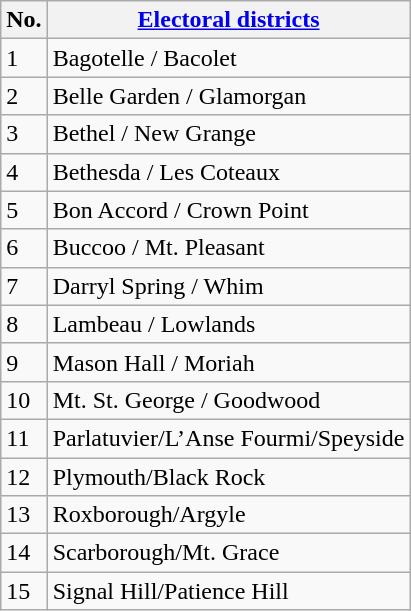<table class="wikitable sortable">
<tr>
<th>No.</th>
<th><a href='#'>Electoral districts</a></th>
</tr>
<tr>
<td>1</td>
<td>Bagotelle / Bacolet</td>
</tr>
<tr>
<td>2</td>
<td>Belle Garden / Glamorgan</td>
</tr>
<tr>
<td>3</td>
<td>Bethel / New Grange</td>
</tr>
<tr>
<td>4</td>
<td>Bethesda / Les Coteaux</td>
</tr>
<tr>
<td>5</td>
<td>Bon Accord / Crown Point</td>
</tr>
<tr>
<td>6</td>
<td>Buccoo / Mt. Pleasant</td>
</tr>
<tr>
<td>7</td>
<td>Darryl Spring / Whim</td>
</tr>
<tr>
<td>8</td>
<td>Lambeau / Lowlands</td>
</tr>
<tr>
<td>9</td>
<td>Mason Hall / Moriah</td>
</tr>
<tr>
<td>10</td>
<td>Mt. St. George / Goodwood</td>
</tr>
<tr>
<td>11</td>
<td>Parlatuvier/L’Anse Fourmi/Speyside</td>
</tr>
<tr>
<td>12</td>
<td>Plymouth/Black Rock</td>
</tr>
<tr>
<td>13</td>
<td>Roxborough/Argyle</td>
</tr>
<tr>
<td>14</td>
<td>Scarborough/Mt. Grace</td>
</tr>
<tr>
<td>15</td>
<td>Signal Hill/Patience Hill</td>
</tr>
</table>
